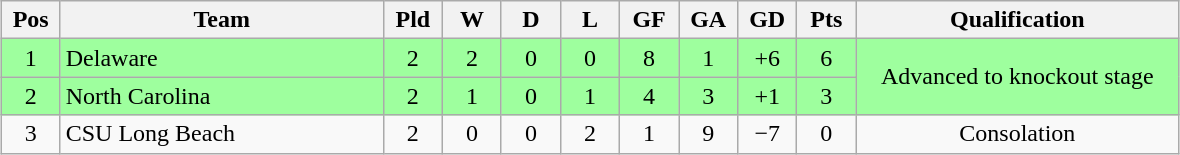<table class="wikitable" style="text-align:center; margin: 1em auto">
<tr>
<th style="width:2em">Pos</th>
<th style="width:13em">Team</th>
<th style="width:2em">Pld</th>
<th style="width:2em">W</th>
<th style="width:2em">D</th>
<th style="width:2em">L</th>
<th style="width:2em">GF</th>
<th style="width:2em">GA</th>
<th style="width:2em">GD</th>
<th style="width:2em">Pts</th>
<th style="width:13em">Qualification</th>
</tr>
<tr bgcolor="#9eff9e">
<td>1</td>
<td style="text-align:left">Delaware</td>
<td>2</td>
<td>2</td>
<td>0</td>
<td>0</td>
<td>8</td>
<td>1</td>
<td>+6</td>
<td>6</td>
<td rowspan="2">Advanced to knockout stage</td>
</tr>
<tr bgcolor="#9eff9e">
<td>2</td>
<td style="text-align:left">North Carolina</td>
<td>2</td>
<td>1</td>
<td>0</td>
<td>1</td>
<td>4</td>
<td>3</td>
<td>+1</td>
<td>3</td>
</tr>
<tr>
<td>3</td>
<td style="text-align:left">CSU Long Beach</td>
<td>2</td>
<td>0</td>
<td>0</td>
<td>2</td>
<td>1</td>
<td>9</td>
<td>−7</td>
<td>0</td>
<td>Consolation</td>
</tr>
</table>
